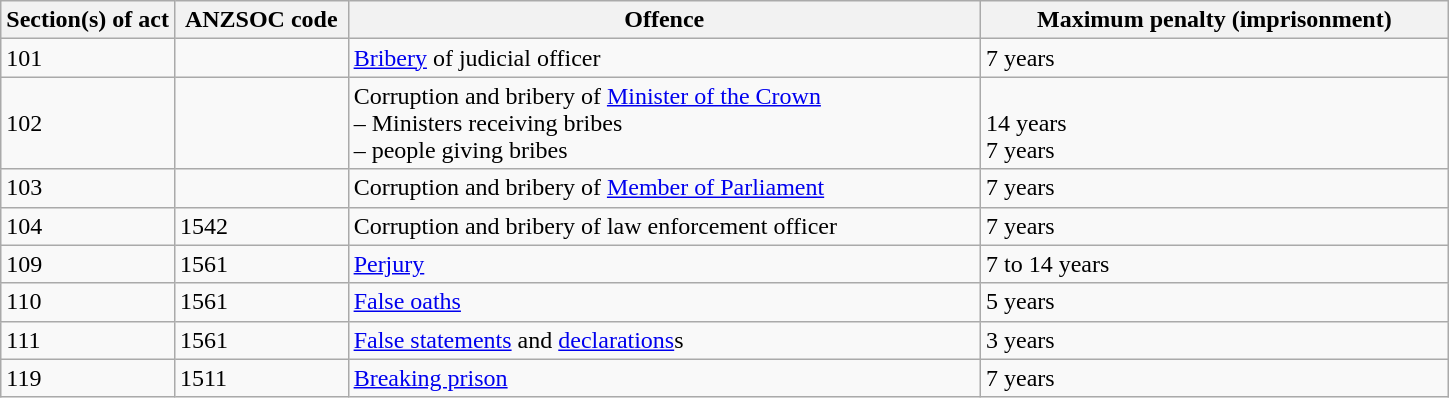<table class="wikitable">
<tr>
<th width=12%>Section(s) of act</th>
<th width="12%">ANZSOC code</th>
<th>Offence</th>
<th>Maximum penalty (imprisonment)</th>
</tr>
<tr>
<td>101</td>
<td></td>
<td><a href='#'>Bribery</a> of judicial officer</td>
<td>7 years</td>
</tr>
<tr>
<td>102</td>
<td></td>
<td>Corruption and bribery of <a href='#'>Minister of the Crown</a> <br> – Ministers receiving bribes <br> – people giving bribes</td>
<td><br>14 years<br>7 years</td>
</tr>
<tr>
<td>103</td>
<td></td>
<td>Corruption and bribery of <a href='#'>Member of Parliament</a></td>
<td>7 years</td>
</tr>
<tr>
<td>104</td>
<td>1542</td>
<td>Corruption and bribery of law enforcement officer</td>
<td>7 years</td>
</tr>
<tr>
<td>109</td>
<td>1561</td>
<td><a href='#'>Perjury</a></td>
<td>7 to 14 years</td>
</tr>
<tr>
<td>110</td>
<td>1561</td>
<td><a href='#'>False oaths</a></td>
<td>5 years</td>
</tr>
<tr>
<td>111</td>
<td>1561</td>
<td><a href='#'>False statements</a> and <a href='#'>declarations</a>s</td>
<td>3 years</td>
</tr>
<tr>
<td>119</td>
<td>1511</td>
<td><a href='#'>Breaking prison</a></td>
<td>7 years</td>
</tr>
</table>
